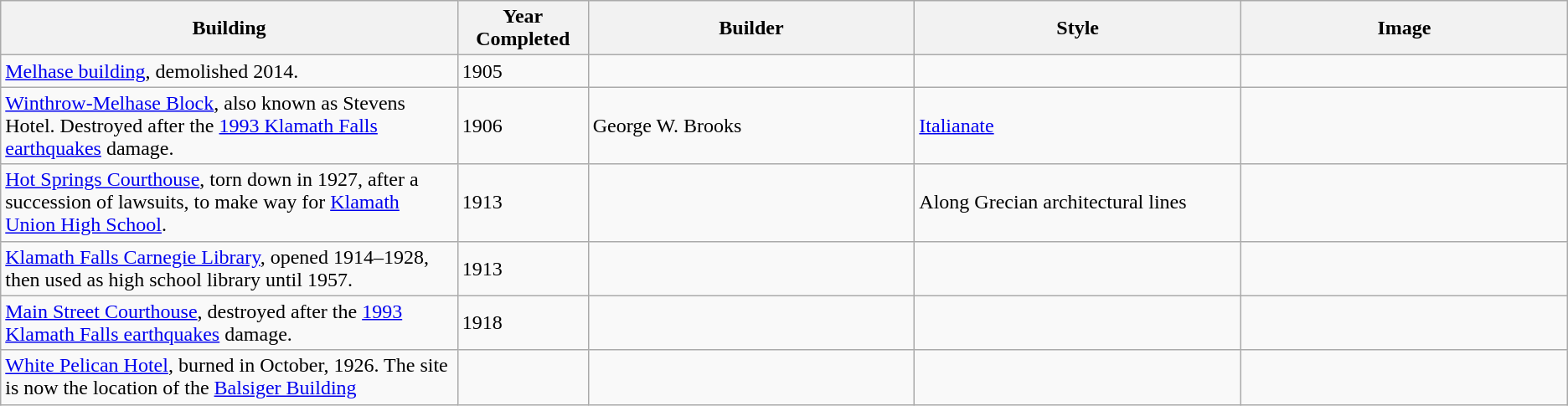<table class="wikitable">
<tr>
<th width=28%>Building</th>
<th width=8%>Year Completed</th>
<th width=20%>Builder</th>
<th width=20%>Style</th>
<th width=20%>Image</th>
</tr>
<tr>
<td><a href='#'>Melhase building</a>, demolished 2014.</td>
<td>1905</td>
<td></td>
<td></td>
<td></td>
</tr>
<tr>
<td><a href='#'>Winthrow-Melhase Block</a>, also known as Stevens Hotel. Destroyed after the <a href='#'>1993 Klamath Falls earthquakes</a> damage.</td>
<td>1906</td>
<td>George W. Brooks</td>
<td><a href='#'>Italianate</a></td>
<td></td>
</tr>
<tr>
<td><a href='#'>Hot Springs Courthouse</a>, torn down in 1927, after a succession of lawsuits, to make way for <a href='#'>Klamath Union High School</a>.</td>
<td>1913</td>
<td></td>
<td>Along Grecian architectural lines</td>
<td></td>
</tr>
<tr>
<td><a href='#'>Klamath Falls Carnegie Library</a>, opened 1914–1928, then used as high school library until 1957.</td>
<td>1913</td>
<td></td>
<td></td>
<td></td>
</tr>
<tr>
<td><a href='#'>Main Street Courthouse</a>, destroyed after the <a href='#'>1993 Klamath Falls earthquakes</a> damage.</td>
<td>1918</td>
<td></td>
<td></td>
<td></td>
</tr>
<tr>
<td><a href='#'>White Pelican Hotel</a>, burned in October, 1926. The site is now the location of the <a href='#'>Balsiger Building</a></td>
<td></td>
<td></td>
<td></td>
<td></td>
</tr>
</table>
